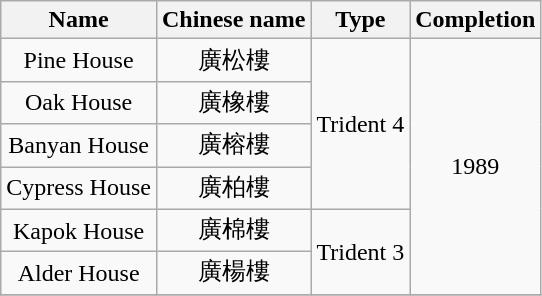<table class="wikitable" style="text-align: center">
<tr>
<th>Name</th>
<th>Chinese name</th>
<th>Type</th>
<th>Completion</th>
</tr>
<tr>
<td>Pine House</td>
<td>廣松樓</td>
<td rowspan="4">Trident 4</td>
<td rowspan="6">1989</td>
</tr>
<tr>
<td>Oak House</td>
<td>廣橡樓</td>
</tr>
<tr>
<td>Banyan House</td>
<td>廣榕樓</td>
</tr>
<tr>
<td>Cypress House</td>
<td>廣柏樓</td>
</tr>
<tr>
<td>Kapok House</td>
<td>廣棉樓</td>
<td rowspan="2">Trident 3</td>
</tr>
<tr>
<td>Alder House</td>
<td>廣楊樓</td>
</tr>
<tr>
</tr>
</table>
